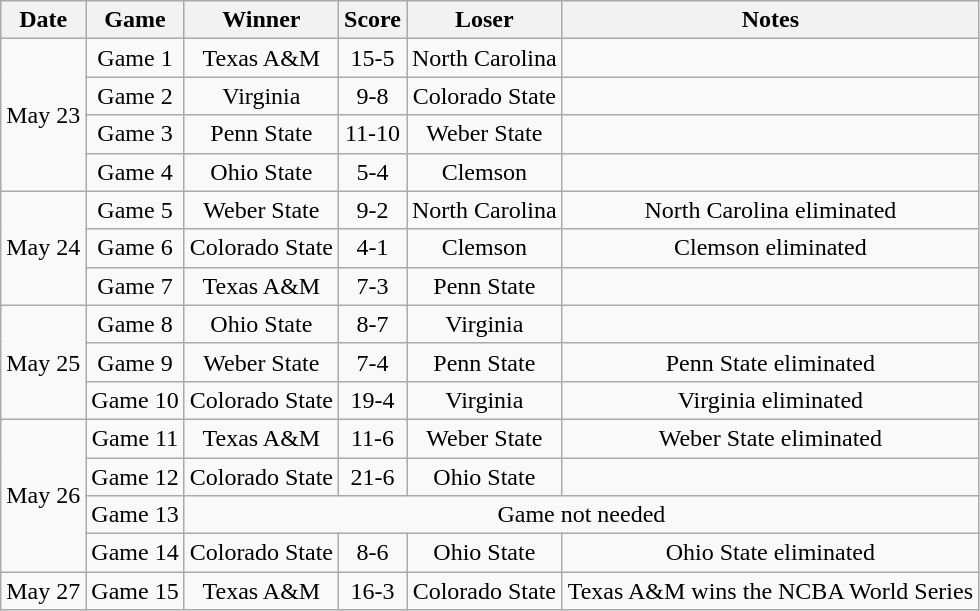<table class="wikitable">
<tr align="Center">
<th>Date</th>
<th>Game</th>
<th>Winner</th>
<th>Score</th>
<th>Loser</th>
<th>Notes</th>
</tr>
<tr align="Center">
<td rowspan=4>May 23</td>
<td>Game 1</td>
<td>Texas A&M</td>
<td>15-5</td>
<td>North Carolina</td>
<td></td>
</tr>
<tr align="Center">
<td>Game 2</td>
<td>Virginia</td>
<td>9-8</td>
<td>Colorado State</td>
<td></td>
</tr>
<tr align="Center">
<td>Game 3</td>
<td>Penn State</td>
<td>11-10</td>
<td>Weber State</td>
<td></td>
</tr>
<tr align="Center">
<td>Game 4</td>
<td>Ohio State</td>
<td>5-4</td>
<td>Clemson</td>
<td></td>
</tr>
<tr align="Center">
<td rowspan=3>May 24</td>
<td>Game 5</td>
<td>Weber State</td>
<td>9-2</td>
<td>North Carolina</td>
<td>North Carolina eliminated</td>
</tr>
<tr align="Center">
<td>Game 6</td>
<td>Colorado State</td>
<td>4-1</td>
<td>Clemson</td>
<td>Clemson eliminated</td>
</tr>
<tr align="Center">
<td>Game 7</td>
<td>Texas A&M</td>
<td>7-3</td>
<td>Penn State</td>
<td></td>
</tr>
<tr align="Center">
<td rowspan=3>May 25</td>
<td>Game 8</td>
<td>Ohio State</td>
<td>8-7</td>
<td>Virginia</td>
<td></td>
</tr>
<tr align="Center">
<td>Game 9</td>
<td>Weber State</td>
<td>7-4</td>
<td>Penn State</td>
<td>Penn State eliminated</td>
</tr>
<tr align="Center">
<td>Game 10</td>
<td>Colorado State</td>
<td>19-4</td>
<td>Virginia</td>
<td>Virginia eliminated</td>
</tr>
<tr align="Center">
<td rowspan=4>May 26</td>
<td>Game 11</td>
<td>Texas A&M</td>
<td>11-6</td>
<td>Weber State</td>
<td>Weber State eliminated</td>
</tr>
<tr align="Center">
<td>Game 12</td>
<td>Colorado State</td>
<td>21-6</td>
<td>Ohio State</td>
<td></td>
</tr>
<tr align="Center">
<td>Game 13</td>
<td colspan=4>Game not needed</td>
</tr>
<tr align="Center">
<td>Game 14</td>
<td>Colorado State</td>
<td>8-6</td>
<td>Ohio State</td>
<td>Ohio State eliminated</td>
</tr>
<tr align="Center">
<td>May 27</td>
<td>Game 15</td>
<td>Texas A&M</td>
<td>16-3</td>
<td>Colorado State</td>
<td>Texas A&M wins the NCBA World Series</td>
</tr>
</table>
